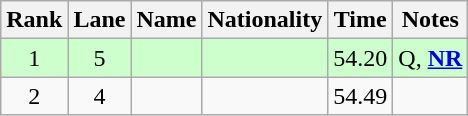<table class="wikitable sortable" style="text-align:center">
<tr>
<th>Rank</th>
<th>Lane</th>
<th>Name</th>
<th>Nationality</th>
<th>Time</th>
<th>Notes</th>
</tr>
<tr bgcolor=ccffcc>
<td>1</td>
<td>5</td>
<td align=left></td>
<td align=left></td>
<td>54.20</td>
<td>Q, <strong><a href='#'>NR</a></strong></td>
</tr>
<tr>
<td>2</td>
<td>4</td>
<td align=left></td>
<td align=left></td>
<td>54.49</td>
<td></td>
</tr>
</table>
